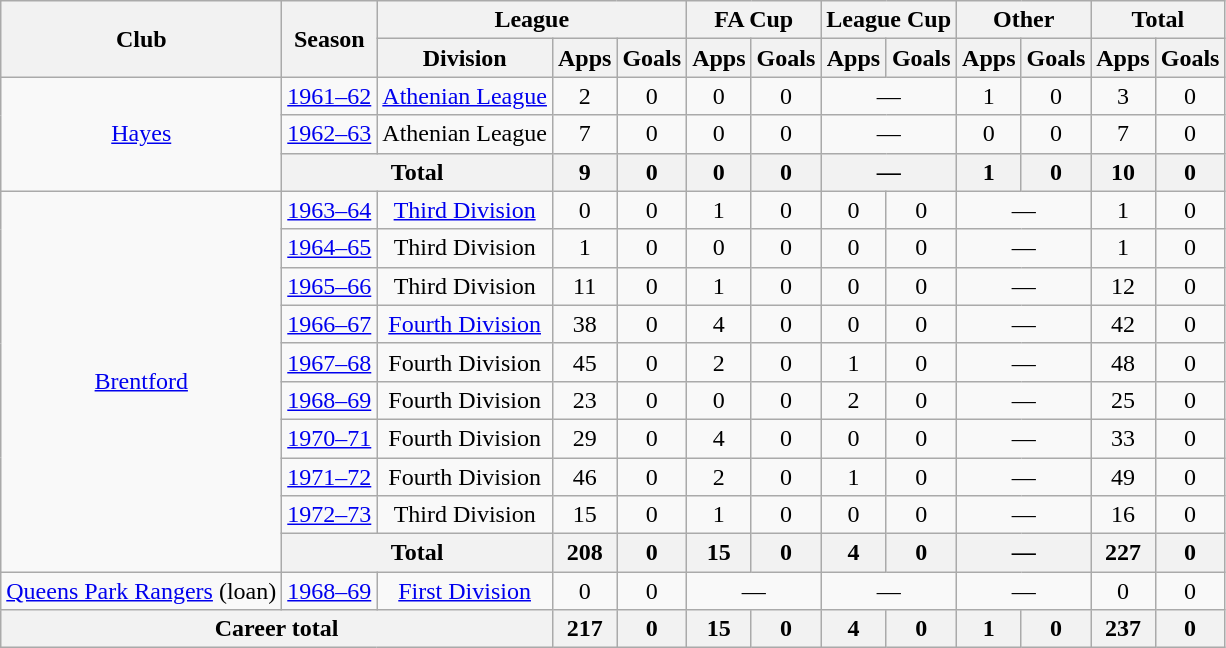<table class="wikitable" style="text-align: center;">
<tr>
<th rowspan="2">Club</th>
<th rowspan="2">Season</th>
<th colspan="3">League</th>
<th colspan="2">FA Cup</th>
<th colspan="2">League Cup</th>
<th colspan="2">Other</th>
<th colspan="2">Total</th>
</tr>
<tr>
<th>Division</th>
<th>Apps</th>
<th>Goals</th>
<th>Apps</th>
<th>Goals</th>
<th>Apps</th>
<th>Goals</th>
<th>Apps</th>
<th>Goals</th>
<th>Apps</th>
<th>Goals</th>
</tr>
<tr>
<td rowspan="3"><a href='#'>Hayes</a></td>
<td><a href='#'>1961–62</a></td>
<td><a href='#'>Athenian League</a></td>
<td>2</td>
<td>0</td>
<td>0</td>
<td>0</td>
<td colspan="2">—</td>
<td>1</td>
<td>0</td>
<td>3</td>
<td>0</td>
</tr>
<tr>
<td><a href='#'>1962–63</a></td>
<td>Athenian League</td>
<td>7</td>
<td>0</td>
<td>0</td>
<td>0</td>
<td colspan="2">—</td>
<td>0</td>
<td>0</td>
<td>7</td>
<td>0</td>
</tr>
<tr>
<th colspan="2">Total</th>
<th>9</th>
<th>0</th>
<th>0</th>
<th>0</th>
<th colspan="2">—</th>
<th>1</th>
<th>0</th>
<th>10</th>
<th>0</th>
</tr>
<tr>
<td rowspan="10"><a href='#'>Brentford</a></td>
<td><a href='#'>1963–64</a></td>
<td><a href='#'>Third Division</a></td>
<td>0</td>
<td>0</td>
<td>1</td>
<td>0</td>
<td>0</td>
<td>0</td>
<td colspan="2">—</td>
<td>1</td>
<td>0</td>
</tr>
<tr>
<td><a href='#'>1964–65</a></td>
<td>Third Division</td>
<td>1</td>
<td>0</td>
<td>0</td>
<td>0</td>
<td>0</td>
<td>0</td>
<td colspan="2">—</td>
<td>1</td>
<td>0</td>
</tr>
<tr>
<td><a href='#'>1965–66</a></td>
<td>Third Division</td>
<td>11</td>
<td>0</td>
<td>1</td>
<td>0</td>
<td>0</td>
<td>0</td>
<td colspan="2">—</td>
<td>12</td>
<td>0</td>
</tr>
<tr>
<td><a href='#'>1966–67</a></td>
<td><a href='#'>Fourth Division</a></td>
<td>38</td>
<td>0</td>
<td>4</td>
<td>0</td>
<td>0</td>
<td>0</td>
<td colspan="2">—</td>
<td>42</td>
<td>0</td>
</tr>
<tr>
<td><a href='#'>1967–68</a></td>
<td>Fourth Division</td>
<td>45</td>
<td>0</td>
<td>2</td>
<td>0</td>
<td>1</td>
<td>0</td>
<td colspan="2">—</td>
<td>48</td>
<td>0</td>
</tr>
<tr>
<td><a href='#'>1968–69</a></td>
<td>Fourth Division</td>
<td>23</td>
<td>0</td>
<td>0</td>
<td>0</td>
<td>2</td>
<td>0</td>
<td colspan="2">—</td>
<td>25</td>
<td>0</td>
</tr>
<tr>
<td><a href='#'>1970–71</a></td>
<td>Fourth Division</td>
<td>29</td>
<td>0</td>
<td>4</td>
<td>0</td>
<td>0</td>
<td>0</td>
<td colspan="2">—</td>
<td>33</td>
<td>0</td>
</tr>
<tr>
<td><a href='#'>1971–72</a></td>
<td>Fourth Division</td>
<td>46</td>
<td>0</td>
<td>2</td>
<td>0</td>
<td>1</td>
<td>0</td>
<td colspan="2">—</td>
<td>49</td>
<td>0</td>
</tr>
<tr>
<td><a href='#'>1972–73</a></td>
<td>Third Division</td>
<td>15</td>
<td>0</td>
<td>1</td>
<td>0</td>
<td>0</td>
<td>0</td>
<td colspan="2">—</td>
<td>16</td>
<td>0</td>
</tr>
<tr>
<th colspan="2">Total</th>
<th>208</th>
<th>0</th>
<th>15</th>
<th>0</th>
<th>4</th>
<th>0</th>
<th colspan="2">—</th>
<th>227</th>
<th>0</th>
</tr>
<tr>
<td><a href='#'>Queens Park Rangers</a> (loan)</td>
<td><a href='#'>1968–69</a></td>
<td><a href='#'>First Division</a></td>
<td>0</td>
<td>0</td>
<td colspan="2">—</td>
<td colspan="2">—</td>
<td colspan="2">—</td>
<td>0</td>
<td>0</td>
</tr>
<tr>
<th colspan="3">Career total</th>
<th>217</th>
<th>0</th>
<th>15</th>
<th>0</th>
<th>4</th>
<th>0</th>
<th>1</th>
<th>0</th>
<th>237</th>
<th>0</th>
</tr>
</table>
